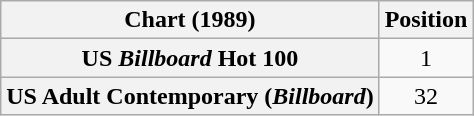<table class="wikitable plainrowheaders" style="text-align:center">
<tr>
<th>Chart (1989)</th>
<th>Position</th>
</tr>
<tr>
<th scope="row">US <em>Billboard</em> Hot 100</th>
<td>1</td>
</tr>
<tr>
<th scope="row">US Adult Contemporary (<em>Billboard</em>)</th>
<td>32</td>
</tr>
</table>
